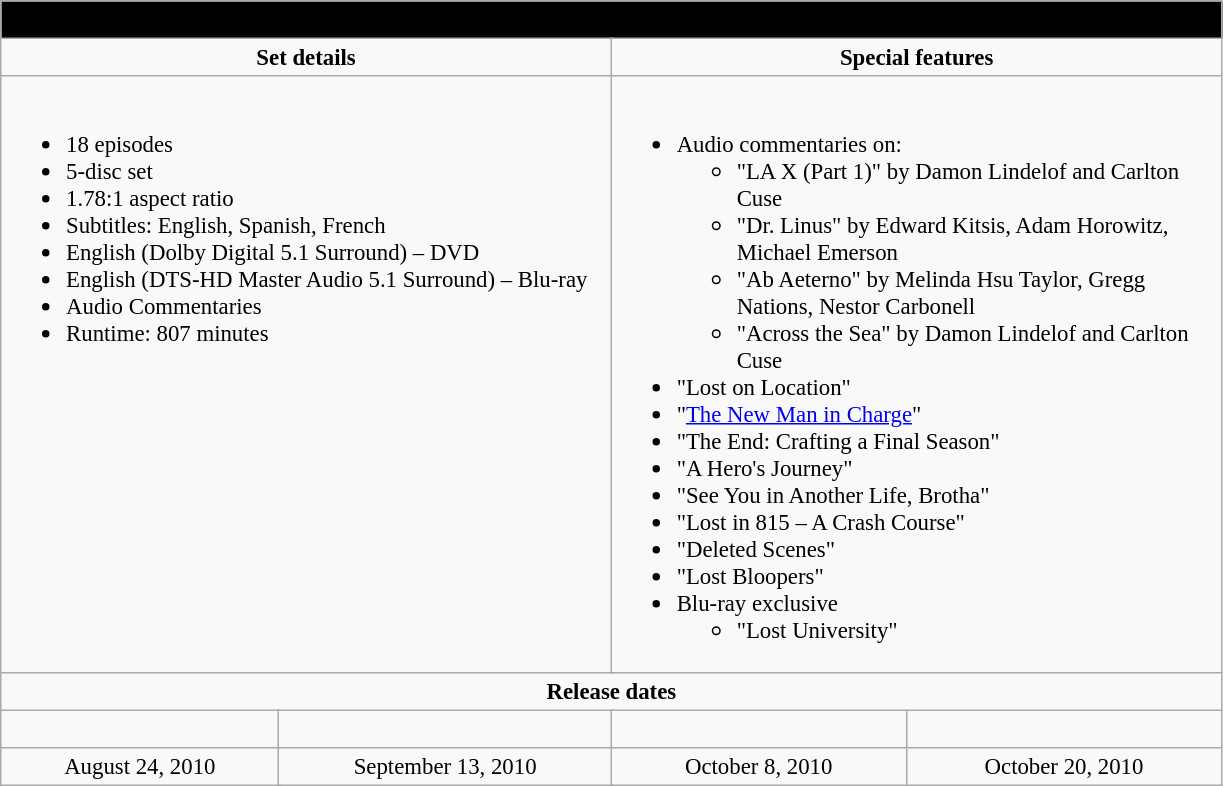<table class="wikitable" style="font-size:95%;">
<tr style="background:#000000">
<td colspan="8"><span><strong><em>Lost: The Complete Sixth and Final Season</em></strong></span></td>
</tr>
<tr valign="top">
<td align="center" width="400" colspan="4"><strong>Set details</strong></td>
<td width="400" align="center" colspan="4"><strong>Special features</strong></td>
</tr>
<tr valign="top">
<td colspan="4" align="left"><br><ul><li>18 episodes</li><li>5-disc set</li><li>1.78:1 aspect ratio</li><li>Subtitles: English, Spanish, French</li><li>English (Dolby Digital 5.1 Surround) – DVD</li><li>English (DTS-HD Master Audio 5.1 Surround) – Blu-ray</li><li>Audio Commentaries</li><li>Runtime: 807 minutes</li></ul></td>
<td colspan="4" align="left" width="400"><br><ul><li>Audio commentaries on:<ul><li>"LA X (Part 1)" by Damon Lindelof and Carlton Cuse</li><li>"Dr. Linus" by Edward Kitsis, Adam Horowitz, Michael Emerson</li><li>"Ab Aeterno" by Melinda Hsu Taylor, Gregg Nations, Nestor Carbonell</li><li>"Across the Sea" by Damon Lindelof and Carlton Cuse</li></ul></li><li>"Lost on Location"</li><li>"<a href='#'>The New Man in Charge</a>"</li><li>"The End: Crafting a Final Season"</li><li>"A Hero's Journey"</li><li>"See You in Another Life, Brotha"</li><li>"Lost in 815 – A Crash Course"</li><li>"Deleted Scenes"</li><li>"Lost Bloopers"</li><li>Blu-ray exclusive<ul><li>"Lost University"</li></ul></li></ul></td>
</tr>
<tr>
<td colspan="8" align="center"><strong>Release dates</strong></td>
</tr>
<tr>
<td colspan="2" align="center"><br></td>
<td colspan="2" align="center"></td>
<td colspan="2" align="center"></td>
<td colspan="2" align="center"><br></td>
</tr>
<tr>
<td colspan="2" align="center">August 24, 2010</td>
<td colspan="2" align="center">September 13, 2010</td>
<td colspan="2" align="center">October 8, 2010</td>
<td colspan="2" align="center">October 20, 2010</td>
</tr>
</table>
